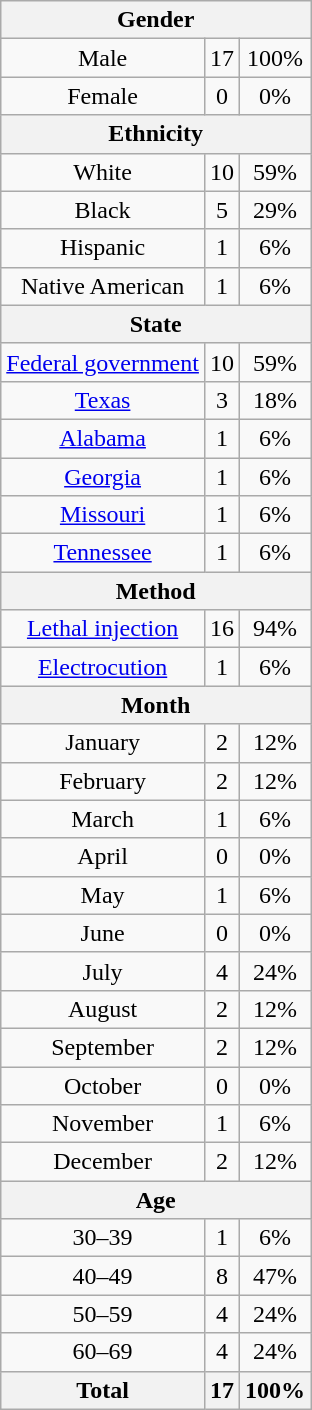<table class="wikitable" style="text-align:center;">
<tr>
<th colspan="3">Gender</th>
</tr>
<tr>
<td>Male</td>
<td>17</td>
<td>100%</td>
</tr>
<tr>
<td>Female</td>
<td>0</td>
<td>0%</td>
</tr>
<tr>
<th colspan="3">Ethnicity</th>
</tr>
<tr>
<td>White</td>
<td>10</td>
<td>59%</td>
</tr>
<tr>
<td>Black</td>
<td>5</td>
<td>29%</td>
</tr>
<tr>
<td>Hispanic</td>
<td>1</td>
<td>6%</td>
</tr>
<tr>
<td>Native American</td>
<td>1</td>
<td>6%</td>
</tr>
<tr>
<th colspan="3">State</th>
</tr>
<tr>
<td><a href='#'>Federal government</a></td>
<td>10</td>
<td>59%</td>
</tr>
<tr>
<td><a href='#'>Texas</a></td>
<td>3</td>
<td>18%</td>
</tr>
<tr>
<td><a href='#'>Alabama</a></td>
<td>1</td>
<td>6%</td>
</tr>
<tr>
<td><a href='#'>Georgia</a></td>
<td>1</td>
<td>6%</td>
</tr>
<tr>
<td><a href='#'>Missouri</a></td>
<td>1</td>
<td>6%</td>
</tr>
<tr>
<td><a href='#'>Tennessee</a></td>
<td>1</td>
<td>6%</td>
</tr>
<tr>
<th colspan="3">Method</th>
</tr>
<tr>
<td><a href='#'>Lethal injection</a></td>
<td>16</td>
<td>94%</td>
</tr>
<tr>
<td><a href='#'>Electrocution</a></td>
<td>1</td>
<td>6%</td>
</tr>
<tr>
<th colspan="3">Month</th>
</tr>
<tr>
<td>January</td>
<td>2</td>
<td>12%</td>
</tr>
<tr>
<td>February</td>
<td>2</td>
<td>12%</td>
</tr>
<tr>
<td>March</td>
<td>1</td>
<td>6%</td>
</tr>
<tr>
<td>April</td>
<td>0</td>
<td>0%</td>
</tr>
<tr>
<td>May</td>
<td>1</td>
<td>6%</td>
</tr>
<tr>
<td>June</td>
<td>0</td>
<td>0%</td>
</tr>
<tr>
<td>July</td>
<td>4</td>
<td>24%</td>
</tr>
<tr>
<td>August</td>
<td>2</td>
<td>12%</td>
</tr>
<tr>
<td>September</td>
<td>2</td>
<td>12%</td>
</tr>
<tr>
<td>October</td>
<td>0</td>
<td>0%</td>
</tr>
<tr>
<td>November</td>
<td>1</td>
<td>6%</td>
</tr>
<tr>
<td>December</td>
<td>2</td>
<td>12%</td>
</tr>
<tr>
<th colspan="3">Age</th>
</tr>
<tr>
<td>30–39</td>
<td>1</td>
<td>6%</td>
</tr>
<tr>
<td>40–49</td>
<td>8</td>
<td>47%</td>
</tr>
<tr>
<td>50–59</td>
<td>4</td>
<td>24%</td>
</tr>
<tr>
<td>60–69</td>
<td>4</td>
<td>24%</td>
</tr>
<tr>
<th>Total</th>
<th>17</th>
<th>100%</th>
</tr>
</table>
